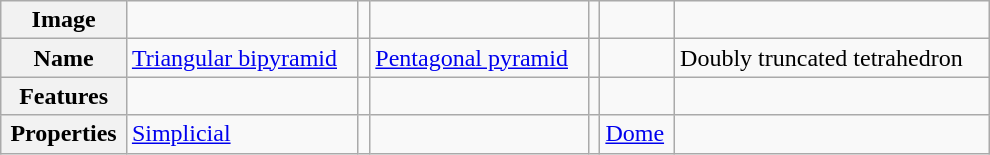<table class="wikitable" width=660>
<tr align=center>
<th>Image</th>
<td></td>
<td></td>
<td></td>
<td></td>
<td></td>
<td></td>
</tr>
<tr>
<th>Name</th>
<td><a href='#'>Triangular bipyramid</a></td>
<td></td>
<td><a href='#'>Pentagonal pyramid</a></td>
<td></td>
<td></td>
<td>Doubly truncated tetrahedron</td>
</tr>
<tr>
<th>Features</th>
<td></td>
<td></td>
<td></td>
<td></td>
<td></td>
<td></td>
</tr>
<tr>
<th>Properties</th>
<td><a href='#'>Simplicial</a></td>
<td></td>
<td></td>
<td></td>
<td><a href='#'>Dome</a></td>
<td></td>
</tr>
</table>
